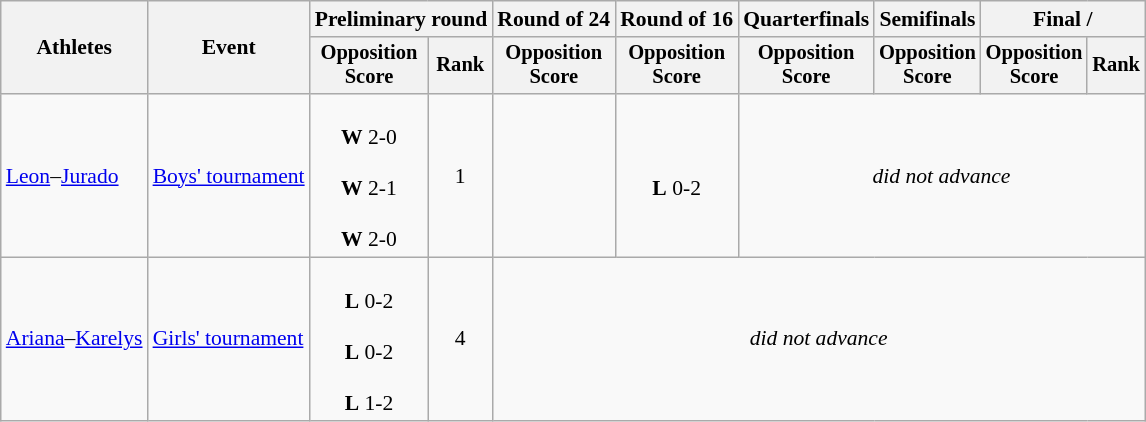<table class=wikitable style="font-size:90%">
<tr>
<th rowspan=2>Athletes</th>
<th rowspan=2>Event</th>
<th colspan=2>Preliminary round</th>
<th>Round of 24</th>
<th>Round of 16</th>
<th>Quarterfinals</th>
<th>Semifinals</th>
<th colspan=2>Final / </th>
</tr>
<tr style="font-size:95%">
<th>Opposition<br>Score</th>
<th>Rank</th>
<th>Opposition<br>Score</th>
<th>Opposition<br>Score</th>
<th>Opposition<br>Score</th>
<th>Opposition<br>Score</th>
<th>Opposition<br>Score</th>
<th>Rank</th>
</tr>
<tr align=center>
<td align=left><a href='#'>Leon</a>–<a href='#'>Jurado</a></td>
<td align=left><a href='#'>Boys' tournament</a></td>
<td><br> <strong>W</strong> 2-0 <br><br> <strong>W</strong> 2-1 <br><br> <strong>W</strong> 2-0</td>
<td>1</td>
<td></td>
<td><br> <strong>L</strong> 0-2</td>
<td colspan=4><em>did not advance</em></td>
</tr>
<tr align=center>
<td align=left><a href='#'>Ariana</a>–<a href='#'>Karelys</a></td>
<td align=left><a href='#'>Girls' tournament</a></td>
<td><br> <strong>L</strong> 0-2 <br><br> <strong>L</strong> 0-2 <br><br> <strong>L</strong> 1-2</td>
<td>4</td>
<td colspan=6><em>did not advance</em></td>
</tr>
</table>
